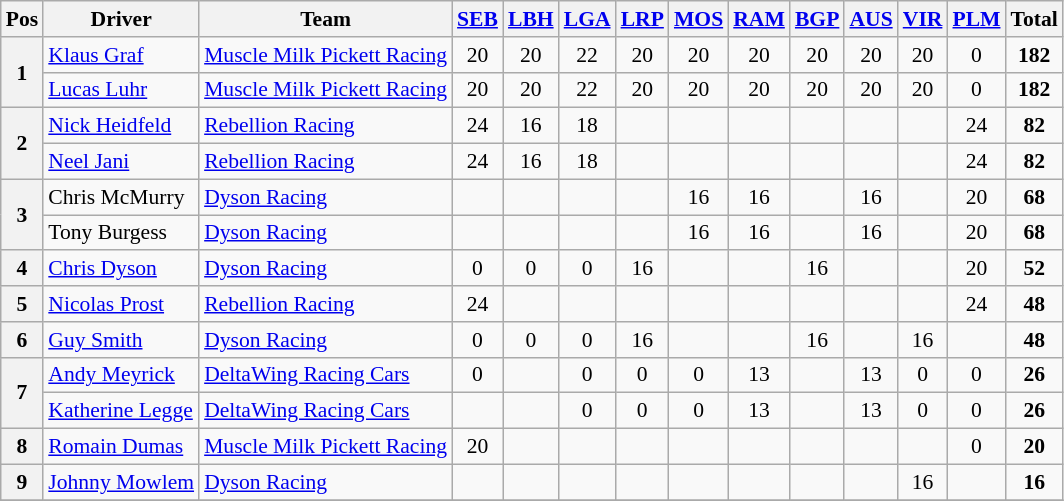<table class="wikitable" style="font-size: 90%; text-align:center;">
<tr>
<th>Pos</th>
<th>Driver</th>
<th>Team</th>
<th><a href='#'>SEB</a></th>
<th><a href='#'>LBH</a></th>
<th><a href='#'>LGA</a></th>
<th><a href='#'>LRP</a></th>
<th><a href='#'>MOS</a></th>
<th><a href='#'>RAM</a></th>
<th><a href='#'>BGP</a></th>
<th><a href='#'>AUS</a></th>
<th><a href='#'>VIR</a></th>
<th><a href='#'>PLM</a></th>
<th>Total</th>
</tr>
<tr>
<th rowspan=2>1</th>
<td align=left> <a href='#'>Klaus Graf</a></td>
<td align=left> <a href='#'>Muscle Milk Pickett Racing</a></td>
<td>20</td>
<td>20</td>
<td>22</td>
<td>20</td>
<td>20</td>
<td>20</td>
<td>20</td>
<td>20</td>
<td>20</td>
<td>0</td>
<td><strong>182</strong></td>
</tr>
<tr>
<td align=left> <a href='#'>Lucas Luhr</a></td>
<td align=left> <a href='#'>Muscle Milk Pickett Racing</a></td>
<td>20</td>
<td>20</td>
<td>22</td>
<td>20</td>
<td>20</td>
<td>20</td>
<td>20</td>
<td>20</td>
<td>20</td>
<td>0</td>
<td><strong>182</strong></td>
</tr>
<tr>
<th rowspan=2>2</th>
<td align=left> <a href='#'>Nick Heidfeld</a></td>
<td align=left> <a href='#'>Rebellion Racing</a></td>
<td>24</td>
<td>16</td>
<td>18</td>
<td></td>
<td></td>
<td></td>
<td></td>
<td></td>
<td></td>
<td>24</td>
<td><strong>82</strong></td>
</tr>
<tr>
<td align=left> <a href='#'>Neel Jani</a></td>
<td align=left> <a href='#'>Rebellion Racing</a></td>
<td>24</td>
<td>16</td>
<td>18</td>
<td></td>
<td></td>
<td></td>
<td></td>
<td></td>
<td></td>
<td>24</td>
<td><strong>82</strong></td>
</tr>
<tr>
<th rowspan=2>3</th>
<td align=left> Chris McMurry</td>
<td align=left> <a href='#'>Dyson Racing</a></td>
<td></td>
<td></td>
<td></td>
<td></td>
<td>16</td>
<td>16</td>
<td></td>
<td>16</td>
<td></td>
<td>20</td>
<td><strong>68</strong></td>
</tr>
<tr>
<td align=left> Tony Burgess</td>
<td align=left> <a href='#'>Dyson Racing</a></td>
<td></td>
<td></td>
<td></td>
<td></td>
<td>16</td>
<td>16</td>
<td></td>
<td>16</td>
<td></td>
<td>20</td>
<td><strong>68</strong></td>
</tr>
<tr>
<th>4</th>
<td align=left> <a href='#'>Chris Dyson</a></td>
<td align=left> <a href='#'>Dyson Racing</a></td>
<td>0</td>
<td>0</td>
<td>0</td>
<td>16</td>
<td></td>
<td></td>
<td>16</td>
<td></td>
<td></td>
<td>20</td>
<td><strong>52</strong></td>
</tr>
<tr>
<th>5</th>
<td align=left> <a href='#'>Nicolas Prost</a></td>
<td align=left> <a href='#'>Rebellion Racing</a></td>
<td>24</td>
<td></td>
<td></td>
<td></td>
<td></td>
<td></td>
<td></td>
<td></td>
<td></td>
<td>24</td>
<td><strong>48</strong></td>
</tr>
<tr>
<th>6</th>
<td align=left> <a href='#'>Guy Smith</a></td>
<td align=left> <a href='#'>Dyson Racing</a></td>
<td>0</td>
<td>0</td>
<td>0</td>
<td>16</td>
<td></td>
<td></td>
<td>16</td>
<td></td>
<td>16</td>
<td></td>
<td><strong>48</strong></td>
</tr>
<tr>
<th rowspan=2>7</th>
<td align=left> <a href='#'>Andy Meyrick</a></td>
<td align=left> <a href='#'>DeltaWing Racing Cars</a></td>
<td>0</td>
<td></td>
<td>0</td>
<td>0</td>
<td>0</td>
<td>13</td>
<td></td>
<td>13</td>
<td>0</td>
<td>0</td>
<td><strong>26</strong></td>
</tr>
<tr>
<td align=left> <a href='#'>Katherine Legge</a></td>
<td align=left> <a href='#'>DeltaWing Racing Cars</a></td>
<td></td>
<td></td>
<td>0</td>
<td>0</td>
<td>0</td>
<td>13</td>
<td></td>
<td>13</td>
<td>0</td>
<td>0</td>
<td><strong>26</strong></td>
</tr>
<tr>
<th>8</th>
<td align=left> <a href='#'>Romain Dumas</a></td>
<td align=left> <a href='#'>Muscle Milk Pickett Racing</a></td>
<td>20</td>
<td></td>
<td></td>
<td></td>
<td></td>
<td></td>
<td></td>
<td></td>
<td></td>
<td>0</td>
<td><strong>20</strong></td>
</tr>
<tr>
<th>9</th>
<td align=left> <a href='#'>Johnny Mowlem</a></td>
<td align=left> <a href='#'>Dyson Racing</a></td>
<td></td>
<td></td>
<td></td>
<td></td>
<td></td>
<td></td>
<td></td>
<td></td>
<td>16</td>
<td></td>
<td><strong>16</strong></td>
</tr>
<tr>
</tr>
</table>
